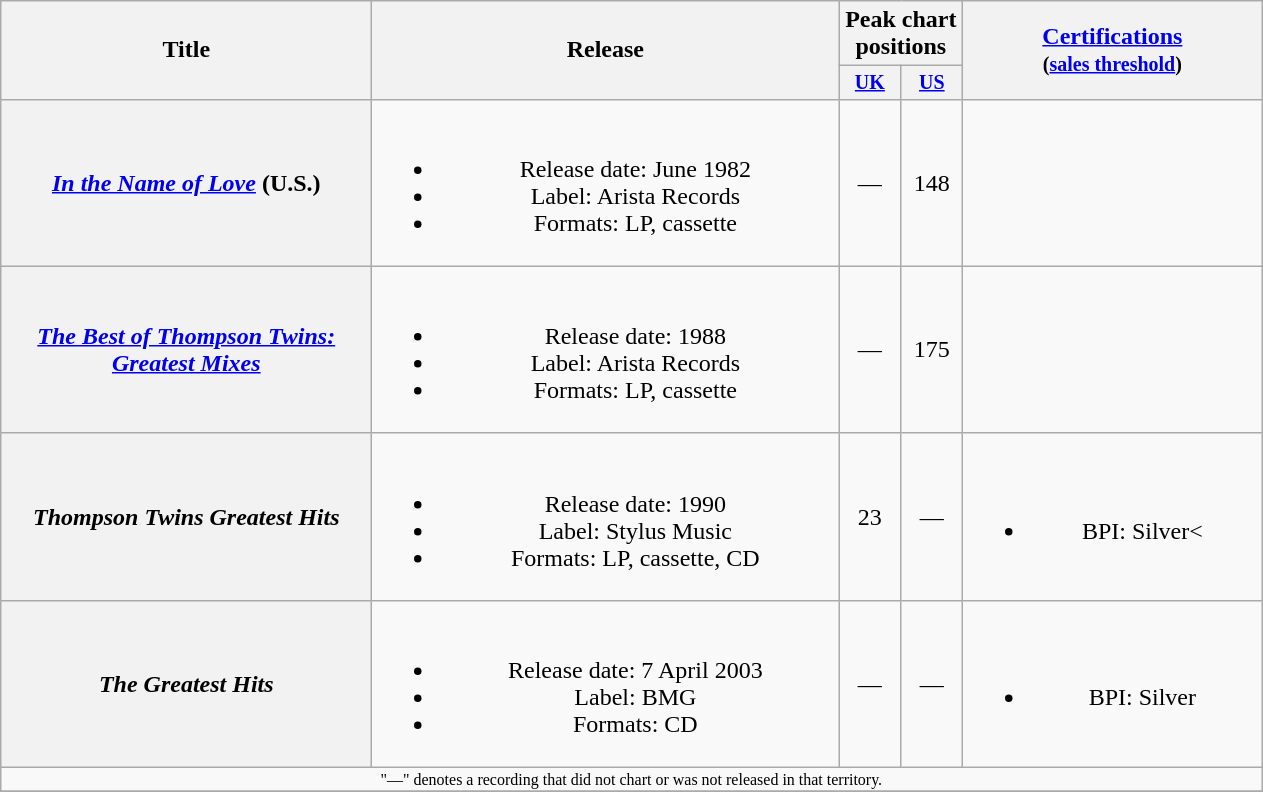<table class="wikitable plainrowheaders" style="text-align:center;">
<tr>
<th rowspan="2" style="width:15em;">Title</th>
<th rowspan="2" style="width:19em;">Release</th>
<th colspan="2">Peak chart<br>positions</th>
<th rowspan="2" style="width:12em;"><a href='#'>Certifications</a><br><small>(<a href='#'>sales threshold</a>)</small></th>
</tr>
<tr style="font-size:smaller;">
<th style="width:35px;"><a href='#'>UK</a><br></th>
<th style="width:35px;"><a href='#'>US</a><br></th>
</tr>
<tr>
<th scope="row"><em><a href='#'>In the Name of Love</a></em> (U.S.)</th>
<td><br><ul><li>Release date: June 1982</li><li>Label: Arista Records</li><li>Formats: LP, cassette</li></ul></td>
<td>—</td>
<td>148</td>
<td></td>
</tr>
<tr>
<th scope="row"><em><a href='#'>The Best of Thompson Twins: Greatest Mixes</a></em></th>
<td><br><ul><li>Release date: 1988</li><li>Label: Arista Records</li><li>Formats: LP, cassette</li></ul></td>
<td>—</td>
<td>175</td>
<td></td>
</tr>
<tr>
<th scope="row"><em>Thompson Twins Greatest Hits</em></th>
<td><br><ul><li>Release date: 1990</li><li>Label: Stylus Music</li><li>Formats: LP, cassette, CD</li></ul></td>
<td>23</td>
<td>—</td>
<td><br><ul><li>BPI: Silver<</li></ul></td>
</tr>
<tr>
<th scope="row"><em>The Greatest Hits</em></th>
<td><br><ul><li>Release date: 7 April 2003</li><li>Label: BMG</li><li>Formats: CD</li></ul></td>
<td>—</td>
<td>—</td>
<td><br><ul><li>BPI: Silver</li></ul></td>
</tr>
<tr>
<td colspan="16" style="font-size:8pt">"—" denotes a recording that did not chart or was not released in that territory.</td>
</tr>
<tr>
</tr>
</table>
